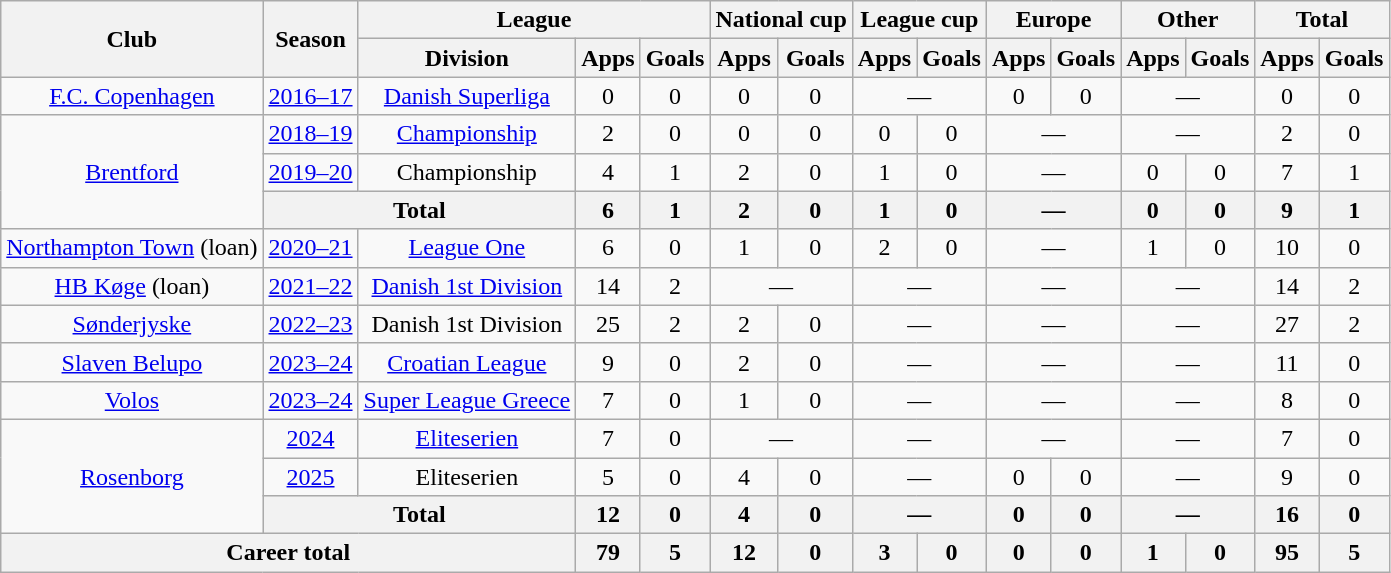<table class="wikitable" style="text-align: center;">
<tr>
<th rowspan="2">Club</th>
<th rowspan="2">Season</th>
<th colspan="3">League</th>
<th colspan="2">National cup</th>
<th colspan="2">League cup</th>
<th colspan="2">Europe</th>
<th colspan="2">Other</th>
<th colspan="2">Total</th>
</tr>
<tr>
<th>Division</th>
<th>Apps</th>
<th>Goals</th>
<th>Apps</th>
<th>Goals</th>
<th>Apps</th>
<th>Goals</th>
<th>Apps</th>
<th>Goals</th>
<th>Apps</th>
<th>Goals</th>
<th>Apps</th>
<th>Goals</th>
</tr>
<tr>
<td><a href='#'>F.C. Copenhagen</a></td>
<td><a href='#'>2016–17</a></td>
<td><a href='#'>Danish Superliga</a></td>
<td>0</td>
<td>0</td>
<td>0</td>
<td>0</td>
<td colspan="2">—</td>
<td>0</td>
<td>0</td>
<td colspan="2">—</td>
<td>0</td>
<td>0</td>
</tr>
<tr>
<td rowspan="3"><a href='#'>Brentford</a></td>
<td><a href='#'>2018–19</a></td>
<td><a href='#'>Championship</a></td>
<td>2</td>
<td>0</td>
<td>0</td>
<td>0</td>
<td>0</td>
<td>0</td>
<td colspan="2">—</td>
<td colspan="2">—</td>
<td>2</td>
<td>0</td>
</tr>
<tr>
<td><a href='#'>2019–20</a></td>
<td>Championship</td>
<td>4</td>
<td>1</td>
<td>2</td>
<td>0</td>
<td>1</td>
<td>0</td>
<td colspan="2">—</td>
<td>0</td>
<td>0</td>
<td>7</td>
<td>1</td>
</tr>
<tr>
<th colspan="2">Total</th>
<th>6</th>
<th>1</th>
<th>2</th>
<th>0</th>
<th>1</th>
<th>0</th>
<th colspan="2">—</th>
<th>0</th>
<th>0</th>
<th>9</th>
<th>1</th>
</tr>
<tr>
<td><a href='#'>Northampton Town</a> (loan)</td>
<td><a href='#'>2020–21</a></td>
<td><a href='#'>League One</a></td>
<td>6</td>
<td>0</td>
<td>1</td>
<td>0</td>
<td>2</td>
<td>0</td>
<td colspan="2">—</td>
<td>1</td>
<td>0</td>
<td>10</td>
<td>0</td>
</tr>
<tr>
<td><a href='#'>HB Køge</a> (loan)</td>
<td><a href='#'>2021–22</a></td>
<td><a href='#'>Danish 1st Division</a></td>
<td>14</td>
<td>2</td>
<td colspan="2">—</td>
<td colspan="2">—</td>
<td colspan="2">—</td>
<td colspan="2">—</td>
<td>14</td>
<td>2</td>
</tr>
<tr>
<td><a href='#'>Sønderjyske</a></td>
<td><a href='#'>2022–23</a></td>
<td>Danish 1st Division</td>
<td>25</td>
<td>2</td>
<td>2</td>
<td>0</td>
<td colspan="2">—</td>
<td colspan="2">—</td>
<td colspan="2">—</td>
<td>27</td>
<td>2</td>
</tr>
<tr>
<td><a href='#'>Slaven Belupo</a></td>
<td><a href='#'>2023–24</a></td>
<td><a href='#'>Croatian League</a></td>
<td>9</td>
<td>0</td>
<td>2</td>
<td>0</td>
<td colspan="2">—</td>
<td colspan="2">—</td>
<td colspan="2">—</td>
<td>11</td>
<td>0</td>
</tr>
<tr>
<td><a href='#'>Volos</a></td>
<td><a href='#'>2023–24</a></td>
<td><a href='#'>Super League Greece</a></td>
<td>7</td>
<td>0</td>
<td>1</td>
<td>0</td>
<td colspan="2">—</td>
<td colspan="2">—</td>
<td colspan="2">—</td>
<td>8</td>
<td>0</td>
</tr>
<tr>
<td rowspan="3"><a href='#'>Rosenborg</a></td>
<td><a href='#'>2024</a></td>
<td><a href='#'>Eliteserien</a></td>
<td>7</td>
<td>0</td>
<td colspan="2">—</td>
<td colspan="2">—</td>
<td colspan="2">—</td>
<td colspan="2">—</td>
<td>7</td>
<td>0</td>
</tr>
<tr>
<td><a href='#'>2025</a></td>
<td>Eliteserien</td>
<td>5</td>
<td>0</td>
<td>4</td>
<td>0</td>
<td colspan="2">—</td>
<td>0</td>
<td>0</td>
<td colspan="2">—</td>
<td>9</td>
<td>0</td>
</tr>
<tr>
<th colspan="2">Total</th>
<th>12</th>
<th>0</th>
<th>4</th>
<th>0</th>
<th colspan="2">—</th>
<th>0</th>
<th>0</th>
<th colspan="2">—</th>
<th>16</th>
<th>0</th>
</tr>
<tr>
<th colspan="3">Career total</th>
<th>79</th>
<th>5</th>
<th>12</th>
<th>0</th>
<th>3</th>
<th>0</th>
<th>0</th>
<th>0</th>
<th>1</th>
<th>0</th>
<th>95</th>
<th>5</th>
</tr>
</table>
